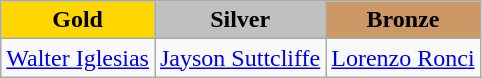<table class="wikitable">
<tr>
<th style="background-color:gold;">Gold</th>
<th style="background-color:silver;">Silver</th>
<th style="background-color:#cc9966;">Bronze</th>
</tr>
<tr>
<td> <a href='#'>Walter Iglesias</a></td>
<td> <a href='#'>Jayson Suttcliffe</a></td>
<td> <a href='#'>Lorenzo Ronci</a></td>
</tr>
</table>
